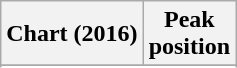<table class="wikitable plainrowheaders sortable" style="text-align:center">
<tr>
<th>Chart (2016)</th>
<th>Peak<br>position</th>
</tr>
<tr>
</tr>
<tr>
</tr>
<tr>
</tr>
</table>
